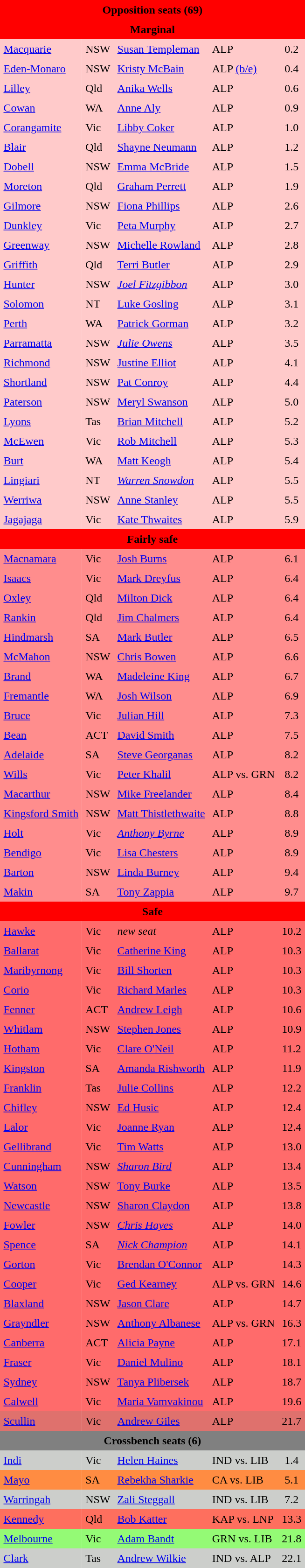<table class="toccolours" cellpadding="5" cellspacing="0" style="float:left; margin-right:.5em; margin-top:.4em; font-size:90 ppt;">
<tr>
<td colspan="5" style="text-align:center; background:red;"><span><strong>Opposition seats (69)</strong></span></td>
</tr>
<tr>
<td colspan="5" style="text-align:center; background:red;"><span><strong>Marginal</strong></span></td>
</tr>
<tr>
<td style="text-align:left; background:#ffcaca;"><a href='#'>Macquarie</a></td>
<td style="text-align:left; background:#ffcaca;">NSW</td>
<td style="text-align:left; background:#ffcaca;"><a href='#'>Susan Templeman</a></td>
<td style="text-align:left; background:#ffcaca;">ALP</td>
<td style="text-align:center; background:#ffcaca;">0.2</td>
</tr>
<tr>
<td style="text-align:left; background:#ffcaca;"><a href='#'>Eden-Monaro</a></td>
<td style="text-align:left; background:#ffcaca;">NSW</td>
<td style="text-align:left; background:#ffcaca;"><a href='#'>Kristy McBain</a></td>
<td style="text-align:left; background:#ffcaca;">ALP <a href='#'>(b/e)</a></td>
<td style="text-align:center; background:#ffcaca;">0.4</td>
</tr>
<tr>
<td style="text-align:left; background:#ffcaca;"><a href='#'>Lilley</a></td>
<td style="text-align:left; background:#ffcaca;">Qld</td>
<td style="text-align:left; background:#ffcaca;"><a href='#'>Anika Wells</a></td>
<td style="text-align:left; background:#ffcaca;">ALP</td>
<td style="text-align:center; background:#ffcaca;">0.6</td>
</tr>
<tr>
<td style="text-align:left; background:#ffcaca;"><a href='#'>Cowan</a></td>
<td style="text-align:left; background:#ffcaca;">WA</td>
<td style="text-align:left; background:#ffcaca;"><a href='#'>Anne Aly</a></td>
<td style="text-align:left; background:#ffcaca;">ALP</td>
<td style="text-align:center; background:#ffcaca;">0.9</td>
</tr>
<tr>
<td style="text-align:left; background:#ffcaca;"><a href='#'>Corangamite</a></td>
<td style="text-align:left; background:#ffcaca;">Vic</td>
<td style="text-align:left; background:#ffcaca;"><a href='#'>Libby Coker</a></td>
<td style="text-align:left; background:#ffcaca;">ALP</td>
<td style="text-align:center; background:#ffcaca;">1.0</td>
</tr>
<tr>
<td style="text-align:left; background:#ffcaca;"><a href='#'>Blair</a></td>
<td style="text-align:left; background:#ffcaca;">Qld</td>
<td style="text-align:left; background:#ffcaca;"><a href='#'>Shayne Neumann</a></td>
<td style="text-align:left; background:#ffcaca;">ALP</td>
<td style="text-align:center; background:#ffcaca;">1.2</td>
</tr>
<tr>
<td style="text-align:left; background:#ffcaca;"><a href='#'>Dobell</a></td>
<td style="text-align:left; background:#ffcaca;">NSW</td>
<td style="text-align:left; background:#ffcaca;"><a href='#'>Emma McBride</a></td>
<td style="text-align:left; background:#ffcaca;">ALP</td>
<td style="text-align:center; background:#ffcaca;">1.5</td>
</tr>
<tr>
<td style="text-align:left; background:#ffcaca;"><a href='#'>Moreton</a></td>
<td style="text-align:left; background:#ffcaca;">Qld</td>
<td style="text-align:left; background:#ffcaca;"><a href='#'>Graham Perrett</a></td>
<td style="text-align:left; background:#ffcaca;">ALP</td>
<td style="text-align:center; background:#ffcaca;">1.9</td>
</tr>
<tr>
<td style="text-align:left; background:#ffcaca;"><a href='#'>Gilmore</a></td>
<td style="text-align:left; background:#ffcaca;">NSW</td>
<td style="text-align:left; background:#ffcaca;"><a href='#'>Fiona Phillips</a></td>
<td style="text-align:left; background:#ffcaca;">ALP</td>
<td style="text-align:center; background:#ffcaca;">2.6</td>
</tr>
<tr>
<td style="text-align:left; background:#ffcaca;"><a href='#'>Dunkley</a></td>
<td style="text-align:left; background:#ffcaca;">Vic</td>
<td style="text-align:left; background:#ffcaca;"><a href='#'>Peta Murphy</a></td>
<td style="text-align:left; background:#ffcaca;">ALP</td>
<td style="text-align:center; background:#ffcaca;">2.7</td>
</tr>
<tr>
<td style="text-align:left; background:#ffcaca;"><a href='#'>Greenway</a></td>
<td style="text-align:left; background:#ffcaca;">NSW</td>
<td style="text-align:left; background:#ffcaca;"><a href='#'>Michelle Rowland</a></td>
<td style="text-align:left; background:#ffcaca;">ALP</td>
<td style="text-align:center; background:#ffcaca;">2.8</td>
</tr>
<tr>
<td style="text-align:left; background:#ffcaca;"><a href='#'>Griffith</a></td>
<td style="text-align:left; background:#ffcaca;">Qld</td>
<td style="text-align:left; background:#ffcaca;"><a href='#'>Terri Butler</a></td>
<td style="text-align:left; background:#ffcaca;">ALP</td>
<td style="text-align:center; background:#ffcaca;">2.9</td>
</tr>
<tr>
<td style="text-align:left; background:#ffcaca;"><a href='#'>Hunter</a></td>
<td style="text-align:left; background:#ffcaca;">NSW</td>
<td style="text-align:left; background:#ffcaca;"><em><a href='#'>Joel Fitzgibbon</a></em></td>
<td style="text-align:left; background:#ffcaca;">ALP</td>
<td style="text-align:center; background:#ffcaca;">3.0</td>
</tr>
<tr>
<td style="text-align:left; background:#ffcaca;"><a href='#'>Solomon</a></td>
<td style="text-align:left; background:#ffcaca;">NT</td>
<td style="text-align:left; background:#ffcaca;"><a href='#'>Luke Gosling</a></td>
<td style="text-align:left; background:#ffcaca;">ALP</td>
<td style="text-align:center; background:#ffcaca;">3.1</td>
</tr>
<tr>
<td style="text-align:left; background:#ffcaca;"><a href='#'>Perth</a></td>
<td style="text-align:left; background:#ffcaca;">WA</td>
<td style="text-align:left; background:#ffcaca;"><a href='#'>Patrick Gorman</a></td>
<td style="text-align:left; background:#ffcaca;">ALP</td>
<td style="text-align:center; background:#ffcaca;">3.2</td>
</tr>
<tr>
<td style="text-align:left; background:#ffcaca;"><a href='#'>Parramatta</a></td>
<td style="text-align:left; background:#ffcaca;">NSW</td>
<td style="text-align:left; background:#ffcaca;"><em><a href='#'>Julie Owens</a></em></td>
<td style="text-align:left; background:#ffcaca;">ALP</td>
<td style="text-align:center; background:#ffcaca;">3.5</td>
</tr>
<tr>
<td style="text-align:left; background:#ffcaca;"><a href='#'>Richmond</a></td>
<td style="text-align:left; background:#ffcaca;">NSW</td>
<td style="text-align:left; background:#ffcaca;"><a href='#'>Justine Elliot</a></td>
<td style="text-align:left; background:#ffcaca;">ALP</td>
<td style="text-align:center; background:#ffcaca;">4.1</td>
</tr>
<tr>
<td style="text-align:left; background:#ffcaca;"><a href='#'>Shortland</a></td>
<td style="text-align:left; background:#ffcaca;">NSW</td>
<td style="text-align:left; background:#ffcaca;"><a href='#'>Pat Conroy</a></td>
<td style="text-align:left; background:#ffcaca;">ALP</td>
<td style="text-align:center; background:#ffcaca;">4.4</td>
</tr>
<tr>
<td style="text-align:left; background:#ffcaca;"><a href='#'>Paterson</a></td>
<td style="text-align:left; background:#ffcaca;">NSW</td>
<td style="text-align:left; background:#ffcaca;"><a href='#'>Meryl Swanson</a></td>
<td style="text-align:left; background:#ffcaca;">ALP</td>
<td style="text-align:center; background:#ffcaca;">5.0</td>
</tr>
<tr>
<td style="text-align:left; background:#ffcaca;"><a href='#'>Lyons</a></td>
<td style="text-align:left; background:#ffcaca;">Tas</td>
<td style="text-align:left; background:#ffcaca;"><a href='#'>Brian Mitchell</a></td>
<td style="text-align:left; background:#ffcaca;">ALP</td>
<td style="text-align:center; background:#ffcaca;">5.2</td>
</tr>
<tr>
<td style="text-align:left; background:#ffcaca;"><a href='#'>McEwen</a></td>
<td style="text-align:left; background:#ffcaca;">Vic</td>
<td style="text-align:left; background:#ffcaca;"><a href='#'>Rob Mitchell</a></td>
<td style="text-align:left; background:#ffcaca;">ALP</td>
<td style="text-align:center; background:#ffcaca;">5.3</td>
</tr>
<tr>
<td style="text-align:left; background:#ffcaca;"><a href='#'>Burt</a></td>
<td style="text-align:left; background:#ffcaca;">WA</td>
<td style="text-align:left; background:#ffcaca;"><a href='#'>Matt Keogh</a></td>
<td style="text-align:left; background:#ffcaca;">ALP</td>
<td style="text-align:center; background:#ffcaca;">5.4</td>
</tr>
<tr>
<td style="text-align:left; background:#ffcaca;"><a href='#'>Lingiari</a></td>
<td style="text-align:left; background:#ffcaca;">NT</td>
<td style="text-align:left; background:#ffcaca;"><em><a href='#'>Warren Snowdon</a></em></td>
<td style="text-align:left; background:#ffcaca;">ALP</td>
<td style="text-align:center; background:#ffcaca;">5.5</td>
</tr>
<tr>
<td style="text-align:left; background:#ffcaca;"><a href='#'>Werriwa</a></td>
<td style="text-align:left; background:#ffcaca;">NSW</td>
<td style="text-align:left; background:#ffcaca;"><a href='#'>Anne Stanley</a></td>
<td style="text-align:left; background:#ffcaca;">ALP</td>
<td style="text-align:center; background:#ffcaca;">5.5</td>
</tr>
<tr>
<td style="text-align:left; background:#ffcaca;"><a href='#'>Jagajaga</a></td>
<td style="text-align:left; background:#ffcaca;">Vic</td>
<td style="text-align:left; background:#ffcaca;"><a href='#'>Kate Thwaites</a></td>
<td style="text-align:left; background:#ffcaca;">ALP</td>
<td style="text-align:center; background:#ffcaca;">5.9</td>
</tr>
<tr>
<td colspan="5" style="text-align:center; background:red;"><span><strong>Fairly safe</strong></span></td>
</tr>
<tr>
<td style="text-align:left; background:#ff8d8d;"><a href='#'>Macnamara</a></td>
<td style="text-align:left; background:#ff8d8d;">Vic</td>
<td style="text-align:left; background:#ff8d8d;"><a href='#'>Josh Burns</a></td>
<td style="text-align:left; background:#ff8d8d;">ALP</td>
<td style="text-align:center; background:#ff8d8d;">6.1</td>
</tr>
<tr>
<td style="text-align:left; background:#ff8d8d;"><a href='#'>Isaacs</a></td>
<td style="text-align:left; background:#ff8d8d;">Vic</td>
<td style="text-align:left; background:#ff8d8d;"><a href='#'>Mark Dreyfus</a></td>
<td style="text-align:left; background:#ff8d8d;">ALP</td>
<td style="text-align:center; background:#ff8d8d;">6.4</td>
</tr>
<tr>
<td style="text-align:left; background:#ff8d8d;"><a href='#'>Oxley</a></td>
<td style="text-align:left; background:#ff8d8d;">Qld</td>
<td style="text-align:left; background:#ff8d8d;"><a href='#'>Milton Dick</a></td>
<td style="text-align:left; background:#ff8d8d;">ALP</td>
<td style="text-align:center; background:#ff8d8d;">6.4</td>
</tr>
<tr>
<td style="text-align:left; background:#ff8d8d;"><a href='#'>Rankin</a></td>
<td style="text-align:left; background:#ff8d8d;">Qld</td>
<td style="text-align:left; background:#ff8d8d;"><a href='#'>Jim Chalmers</a></td>
<td style="text-align:left; background:#ff8d8d;">ALP</td>
<td style="text-align:center; background:#ff8d8d;">6.4</td>
</tr>
<tr>
<td style="text-align:left; background:#ff8d8d;"><a href='#'>Hindmarsh</a></td>
<td style="text-align:left; background:#ff8d8d;">SA</td>
<td style="text-align:left; background:#ff8d8d;"><a href='#'>Mark Butler</a></td>
<td style="text-align:left; background:#ff8d8d;">ALP</td>
<td style="text-align:center; background:#ff8d8d;">6.5</td>
</tr>
<tr>
<td style="text-align:left; background:#ff8d8d;"><a href='#'>McMahon</a></td>
<td style="text-align:left; background:#ff8d8d;">NSW</td>
<td style="text-align:left; background:#ff8d8d;"><a href='#'>Chris Bowen</a></td>
<td style="text-align:left; background:#ff8d8d;">ALP</td>
<td style="text-align:center; background:#ff8d8d;">6.6</td>
</tr>
<tr>
<td style="text-align:left; background:#ff8d8d;"><a href='#'>Brand</a></td>
<td style="text-align:left; background:#ff8d8d;">WA</td>
<td style="text-align:left; background:#ff8d8d;"><a href='#'>Madeleine King</a></td>
<td style="text-align:left; background:#ff8d8d;">ALP</td>
<td style="text-align:center; background:#ff8d8d;">6.7</td>
</tr>
<tr>
<td style="text-align:left; background:#ff8d8d;"><a href='#'>Fremantle</a></td>
<td style="text-align:left; background:#ff8d8d;">WA</td>
<td style="text-align:left; background:#ff8d8d;"><a href='#'>Josh Wilson</a></td>
<td style="text-align:left; background:#ff8d8d;">ALP</td>
<td style="text-align:center; background:#ff8d8d;">6.9</td>
</tr>
<tr>
<td style="text-align:left; background:#ff8d8d;"><a href='#'>Bruce</a></td>
<td style="text-align:left; background:#ff8d8d;">Vic</td>
<td style="text-align:left; background:#ff8d8d;"><a href='#'>Julian Hill</a></td>
<td style="text-align:left; background:#ff8d8d;">ALP</td>
<td style="text-align:center; background:#ff8d8d;">7.3</td>
</tr>
<tr>
<td style="text-align:left; background:#ff8d8d;"><a href='#'>Bean</a></td>
<td style="text-align:left; background:#ff8d8d;">ACT</td>
<td style="text-align:left; background:#ff8d8d;"><a href='#'>David Smith</a></td>
<td style="text-align:left; background:#ff8d8d;">ALP</td>
<td style="text-align:center; background:#ff8d8d;">7.5</td>
</tr>
<tr>
<td style="text-align:left; background:#ff8d8d;"><a href='#'>Adelaide</a></td>
<td style="text-align:left; background:#ff8d8d;">SA</td>
<td style="text-align:left; background:#ff8d8d;"><a href='#'>Steve Georganas</a></td>
<td style="text-align:left; background:#ff8d8d;">ALP</td>
<td style="text-align:center; background:#ff8d8d;">8.2</td>
</tr>
<tr>
<td style="text-align:left; background:#ff8d8d;"><a href='#'>Wills</a></td>
<td style="text-align:left; background:#ff8d8d;">Vic</td>
<td style="text-align:left; background:#ff8d8d;"><a href='#'>Peter Khalil</a></td>
<td style="text-align:left; background:#ff8d8d;">ALP vs. GRN</td>
<td style="text-align:center; background:#ff8d8d;">8.2</td>
</tr>
<tr>
<td style="text-align:left; background:#ff8d8d;"><a href='#'>Macarthur</a></td>
<td style="text-align:left; background:#ff8d8d;">NSW</td>
<td style="text-align:left; background:#ff8d8d;"><a href='#'>Mike Freelander</a></td>
<td style="text-align:left; background:#ff8d8d;">ALP</td>
<td style="text-align:center; background:#ff8d8d;">8.4</td>
</tr>
<tr>
<td style="text-align:left; background:#ff8d8d;"><a href='#'>Kingsford Smith</a></td>
<td style="text-align:left; background:#ff8d8d;">NSW</td>
<td style="text-align:left; background:#ff8d8d;"><a href='#'>Matt Thistlethwaite</a></td>
<td style="text-align:left; background:#ff8d8d;">ALP</td>
<td style="text-align:center; background:#ff8d8d;">8.8</td>
</tr>
<tr>
<td style="text-align:left; background:#ff8d8d;"><a href='#'>Holt</a></td>
<td style="text-align:left; background:#ff8d8d;">Vic</td>
<td style="text-align:left; background:#ff8d8d;"><em><a href='#'>Anthony Byrne</a></em></td>
<td style="text-align:left; background:#ff8d8d;">ALP</td>
<td style="text-align:center; background:#ff8d8d;">8.9</td>
</tr>
<tr>
<td style="text-align:left; background:#ff8d8d;"><a href='#'>Bendigo</a></td>
<td style="text-align:left; background:#ff8d8d;">Vic</td>
<td style="text-align:left; background:#ff8d8d;"><a href='#'>Lisa Chesters</a></td>
<td style="text-align:left; background:#ff8d8d;">ALP</td>
<td style="text-align:center; background:#ff8d8d;">8.9</td>
</tr>
<tr>
<td style="text-align:left; background:#ff8d8d;"><a href='#'>Barton</a></td>
<td style="text-align:left; background:#ff8d8d;">NSW</td>
<td style="text-align:left; background:#ff8d8d;"><a href='#'>Linda Burney</a></td>
<td style="text-align:left; background:#ff8d8d;">ALP</td>
<td style="text-align:center; background:#ff8d8d;">9.4</td>
</tr>
<tr>
<td style="text-align:left; background:#ff8d8d;"><a href='#'>Makin</a></td>
<td style="text-align:left; background:#ff8d8d;">SA</td>
<td style="text-align:left; background:#ff8d8d;"><a href='#'>Tony Zappia</a></td>
<td style="text-align:left; background:#ff8d8d;">ALP</td>
<td style="text-align:center; background:#ff8d8d;">9.7</td>
</tr>
<tr>
<td colspan="5" style="text-align:center; background:red;"><span><strong>Safe</strong></span></td>
</tr>
<tr>
<td style="text-align:left; background:#ff6b6b;"><a href='#'>Hawke</a></td>
<td style="text-align:left; background:#ff6b6b;">Vic</td>
<td style="text-align:left; background:#ff6b6b;"><em>new seat</em></td>
<td style="text-align:left; background:#ff6b6b;">ALP</td>
<td style="text-align:center; background:#ff6b6b;">10.2</td>
</tr>
<tr>
<td style="text-align:left; background:#ff6b6b;"><a href='#'>Ballarat</a></td>
<td style="text-align:left; background:#ff6b6b;">Vic</td>
<td style="text-align:left; background:#ff6b6b;"><a href='#'>Catherine King</a></td>
<td style="text-align:left; background:#ff6b6b;">ALP</td>
<td style="text-align:center; background:#ff6b6b;">10.3</td>
</tr>
<tr>
<td style="text-align:left; background:#ff6b6b;"><a href='#'>Maribyrnong</a></td>
<td style="text-align:left; background:#ff6b6b;">Vic</td>
<td style="text-align:left; background:#ff6b6b;"><a href='#'>Bill Shorten</a></td>
<td style="text-align:left; background:#ff6b6b;">ALP</td>
<td style="text-align:center; background:#ff6b6b;">10.3</td>
</tr>
<tr>
<td style="text-align:left; background:#ff6b6b;"><a href='#'>Corio</a></td>
<td style="text-align:left; background:#ff6b6b;">Vic</td>
<td style="text-align:left; background:#ff6b6b;"><a href='#'>Richard Marles</a></td>
<td style="text-align:left; background:#ff6b6b;">ALP</td>
<td style="text-align:center; background:#ff6b6b;">10.3</td>
</tr>
<tr>
<td style="text-align:left; background:#ff6b6b;"><a href='#'>Fenner</a></td>
<td style="text-align:left; background:#ff6b6b;">ACT</td>
<td style="text-align:left; background:#ff6b6b;"><a href='#'>Andrew Leigh</a></td>
<td style="text-align:left; background:#ff6b6b;">ALP</td>
<td style="text-align:center; background:#ff6b6b;">10.6</td>
</tr>
<tr>
<td style="text-align:left; background:#ff6b6b;"><a href='#'>Whitlam</a></td>
<td style="text-align:left; background:#ff6b6b;">NSW</td>
<td style="text-align:left; background:#ff6b6b;"><a href='#'>Stephen Jones</a></td>
<td style="text-align:left; background:#ff6b6b;">ALP</td>
<td style="text-align:center; background:#ff6b6b;">10.9</td>
</tr>
<tr>
<td style="text-align:left; background:#ff6b6b;"><a href='#'>Hotham</a></td>
<td style="text-align:left; background:#ff6b6b;">Vic</td>
<td style="text-align:left; background:#ff6b6b;"><a href='#'>Clare O'Neil</a></td>
<td style="text-align:left; background:#ff6b6b;">ALP</td>
<td style="text-align:center; background:#ff6b6b;">11.2</td>
</tr>
<tr>
<td style="text-align:left; background:#ff6b6b;"><a href='#'>Kingston</a></td>
<td style="text-align:left; background:#ff6b6b;">SA</td>
<td style="text-align:left; background:#ff6b6b;"><a href='#'>Amanda Rishworth</a></td>
<td style="text-align:left; background:#ff6b6b;">ALP</td>
<td style="text-align:center; background:#ff6b6b;">11.9</td>
</tr>
<tr>
<td style="text-align:left; background:#ff6b6b;"><a href='#'>Franklin</a></td>
<td style="text-align:left; background:#ff6b6b;">Tas</td>
<td style="text-align:left; background:#ff6b6b;"><a href='#'>Julie Collins</a></td>
<td style="text-align:left; background:#ff6b6b;">ALP</td>
<td style="text-align:center; background:#ff6b6b;">12.2</td>
</tr>
<tr>
<td style="text-align:left; background:#ff6b6b;"><a href='#'>Chifley</a></td>
<td style="text-align:left; background:#ff6b6b;">NSW</td>
<td style="text-align:left; background:#ff6b6b;"><a href='#'>Ed Husic</a></td>
<td style="text-align:left; background:#ff6b6b;">ALP</td>
<td style="text-align:center; background:#ff6b6b;">12.4</td>
</tr>
<tr>
<td style="text-align:left; background:#ff6b6b;"><a href='#'>Lalor</a></td>
<td style="text-align:left; background:#ff6b6b;">Vic</td>
<td style="text-align:left; background:#ff6b6b;"><a href='#'>Joanne Ryan</a></td>
<td style="text-align:left; background:#ff6b6b;">ALP</td>
<td style="text-align:center; background:#ff6b6b;">12.4</td>
</tr>
<tr>
<td style="text-align:left; background:#ff6b6b;"><a href='#'>Gellibrand</a></td>
<td style="text-align:left; background:#ff6b6b;">Vic</td>
<td style="text-align:left; background:#ff6b6b;"><a href='#'>Tim Watts</a></td>
<td style="text-align:left; background:#ff6b6b;">ALP</td>
<td style="text-align:center; background:#ff6b6b;">13.0</td>
</tr>
<tr>
<td style="text-align:left; background:#ff6b6b;"><a href='#'>Cunningham</a></td>
<td style="text-align:left; background:#ff6b6b;">NSW</td>
<td style="text-align:left; background:#ff6b6b;"><em><a href='#'>Sharon Bird</a></em></td>
<td style="text-align:left; background:#ff6b6b;">ALP</td>
<td style="text-align:center; background:#ff6b6b;">13.4</td>
</tr>
<tr>
<td style="text-align:left; background:#ff6b6b;"><a href='#'>Watson</a></td>
<td style="text-align:left; background:#ff6b6b;">NSW</td>
<td style="text-align:left; background:#ff6b6b;"><a href='#'>Tony Burke</a></td>
<td style="text-align:left; background:#ff6b6b;">ALP</td>
<td style="text-align:center; background:#ff6b6b;">13.5</td>
</tr>
<tr>
<td style="text-align:left; background:#ff6b6b;"><a href='#'>Newcastle</a></td>
<td style="text-align:left; background:#ff6b6b;">NSW</td>
<td style="text-align:left; background:#ff6b6b;"><a href='#'>Sharon Claydon</a></td>
<td style="text-align:left; background:#ff6b6b;">ALP</td>
<td style="text-align:center; background:#ff6b6b;">13.8</td>
</tr>
<tr>
<td style="text-align:left; background:#ff6b6b;"><a href='#'>Fowler</a></td>
<td style="text-align:left; background:#ff6b6b;">NSW</td>
<td style="text-align:left; background:#ff6b6b;"><em><a href='#'>Chris Hayes</a></em></td>
<td style="text-align:left; background:#ff6b6b;">ALP</td>
<td style="text-align:center; background:#ff6b6b;">14.0</td>
</tr>
<tr>
<td style="text-align:left; background:#ff6b6b;"><a href='#'>Spence</a></td>
<td style="text-align:left; background:#ff6b6b;">SA</td>
<td style="text-align:left; background:#ff6b6b;"><em><a href='#'>Nick Champion</a></em></td>
<td style="text-align:left; background:#ff6b6b;">ALP</td>
<td style="text-align:center; background:#ff6b6b;">14.1</td>
</tr>
<tr>
<td style="text-align:left; background:#ff6b6b;"><a href='#'>Gorton</a></td>
<td style="text-align:left; background:#ff6b6b;">Vic</td>
<td style="text-align:left; background:#ff6b6b;"><a href='#'>Brendan O'Connor</a></td>
<td style="text-align:left; background:#ff6b6b;">ALP</td>
<td style="text-align:center; background:#ff6b6b;">14.3</td>
</tr>
<tr>
<td style="text-align:left; background:#ff6b6b;"><a href='#'>Cooper</a></td>
<td style="text-align:left; background:#ff6b6b;">Vic</td>
<td style="text-align:left; background:#ff6b6b;"><a href='#'>Ged Kearney</a></td>
<td style="text-align:left; background:#ff6b6b;">ALP vs. GRN</td>
<td style="text-align:center; background:#ff6b6b;">14.6</td>
</tr>
<tr>
<td style="text-align:left; background:#ff6b6b;"><a href='#'>Blaxland</a></td>
<td style="text-align:left; background:#ff6b6b;">NSW</td>
<td style="text-align:left; background:#ff6b6b;"><a href='#'>Jason Clare</a></td>
<td style="text-align:left; background:#ff6b6b;">ALP</td>
<td style="text-align:center; background:#ff6b6b;">14.7</td>
</tr>
<tr>
<td style="text-align:left; background:#ff6b6b;"><a href='#'>Grayndler</a></td>
<td style="text-align:left; background:#ff6b6b;">NSW</td>
<td style="text-align:left; background:#ff6b6b;"><a href='#'>Anthony Albanese</a></td>
<td style="text-align:left; background:#ff6b6b;">ALP vs. GRN</td>
<td style="text-align:center; background:#ff6b6b;">16.3</td>
</tr>
<tr>
<td style="text-align:left; background:#ff6b6b;"><a href='#'>Canberra</a></td>
<td style="text-align:left; background:#ff6b6b;">ACT</td>
<td style="text-align:left; background:#ff6b6b;"><a href='#'>Alicia Payne</a></td>
<td style="text-align:left; background:#ff6b6b;">ALP</td>
<td style="text-align:center; background:#ff6b6b;">17.1</td>
</tr>
<tr>
<td style="text-align:left; background:#ff6b6b;"><a href='#'>Fraser</a></td>
<td style="text-align:left; background:#ff6b6b;">Vic</td>
<td style="text-align:left; background:#ff6b6b;"><a href='#'>Daniel Mulino</a></td>
<td style="text-align:left; background:#ff6b6b;">ALP</td>
<td style="text-align:center; background:#ff6b6b;">18.1</td>
</tr>
<tr>
<td style="text-align:left; background:#ff6b6b;"><a href='#'>Sydney</a></td>
<td style="text-align:left; background:#ff6b6b;">NSW</td>
<td style="text-align:left; background:#ff6b6b;"><a href='#'>Tanya Plibersek</a></td>
<td style="text-align:left; background:#ff6b6b;">ALP</td>
<td style="text-align:center; background:#ff6b6b;">18.7</td>
</tr>
<tr>
<td style="text-align:left; background:#ff6b6b;"><a href='#'>Calwell</a></td>
<td style="text-align:left; background:#ff6b6b;">Vic</td>
<td style="text-align:left; background:#ff6b6b;"><a href='#'>Maria Vamvakinou</a></td>
<td style="text-align:left; background:#ff6b6b;">ALP</td>
<td style="text-align:center; background:#ff6b6b;">19.6</td>
</tr>
<tr>
<td style="text-align:left; background:#df716d;"><a href='#'>Scullin</a></td>
<td style="text-align:left; background:#df716d;">Vic</td>
<td style="text-align:left; background:#df716d;"><a href='#'>Andrew Giles</a></td>
<td style="text-align:left; background:#df716d;">ALP</td>
<td style="text-align:center; background:#df716d;">21.7</td>
</tr>
<tr>
<td colspan="5" style="text-align:center; background:gray;"><span><strong>Crossbench seats (6) </strong></span></td>
</tr>
<tr>
<td style="text-align:left; background:#CCCECB"><a href='#'>Indi</a></td>
<td style="text-align:left; background:#CCCECB">Vic</td>
<td style="text-align:left; background:#CCCECB;"><a href='#'>Helen Haines</a></td>
<td style="text-align:left; background:#CCCECB;">IND vs. LIB</td>
<td style="text-align:center; background:#CCCECB;">1.4</td>
</tr>
<tr>
<td style="text-align:left; background:#FF8c42"><a href='#'>Mayo</a></td>
<td style="text-align:left; background:#FF8c42">SA</td>
<td style="text-align:left; background:#FF8C42;"><a href='#'>Rebekha Sharkie</a></td>
<td style="text-align:left; background:#FF8C42;">CA vs. LIB</td>
<td style="text-align:center; background:#FF8C42;">5.1</td>
</tr>
<tr>
<td style="text-align:left; background:#CCCECB"><a href='#'>Warringah</a></td>
<td style="text-align:left; background:#CCCECB">NSW</td>
<td style="text-align:left; background:#CCCECB;"><a href='#'>Zali Steggall</a></td>
<td style="text-align:left; background:#CCCECB;">IND vs. LIB</td>
<td style="text-align:center; background:#CCCECB;">7.2</td>
</tr>
<tr>
<td style="text-align:left; background:#fe6f5e"><a href='#'>Kennedy</a></td>
<td style="text-align:left; background:#fe6f5e">Qld</td>
<td style="text-align:left; background:#fe6f5e;"><a href='#'>Bob Katter</a></td>
<td style="text-align:left; background:#fe6f5e;">KAP vs. LNP</td>
<td style="text-align:center; background:#fe6f5e;">13.3</td>
</tr>
<tr>
<td style="text-align:left; background:#94FA75"><a href='#'>Melbourne</a></td>
<td style="text-align:left; background:#94FA75">Vic</td>
<td style="text-align:left; background:#94FA75;"><a href='#'>Adam Bandt</a></td>
<td style="text-align:left; background:#94FA75;">GRN vs. LIB</td>
<td style="text-align:center; background:#94FA75;">21.8</td>
</tr>
<tr>
<td style="text-align:left; background:#CCCECB"><a href='#'>Clark</a></td>
<td style="text-align:left; background:#CCCECB">Tas</td>
<td style="text-align:left; background:#CCCECB;"><a href='#'>Andrew Wilkie</a></td>
<td style="text-align:left; background:#CCCECB;">IND vs. ALP</td>
<td style="text-align:center; background:#CCCECB;">22.1</td>
</tr>
<tr>
</tr>
</table>
